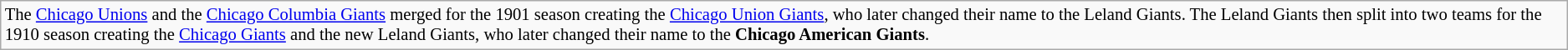<table class="wikitable" style="text-align:left; font-size: 86%;">
<tr>
<td>The <a href='#'>Chicago Unions</a> and the <a href='#'>Chicago Columbia Giants</a> merged for the 1901 season creating the <a href='#'>Chicago Union Giants</a>, who later changed their name to the Leland Giants.  The Leland Giants then split into two teams for the 1910 season creating the <a href='#'>Chicago Giants</a> and the new Leland Giants, who later changed their name to the <strong>Chicago American Giants</strong>.</td>
</tr>
</table>
